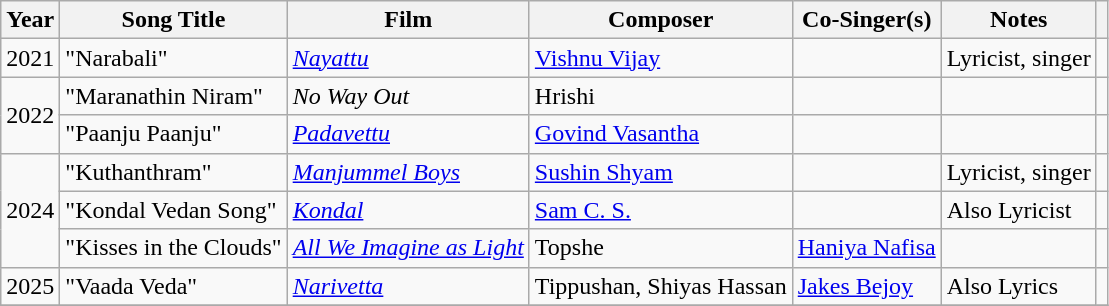<table class="wikitable sortable">
<tr>
<th>Year</th>
<th>Song Title</th>
<th>Film</th>
<th>Composer</th>
<th>Co-Singer(s)</th>
<th>Notes</th>
<th></th>
</tr>
<tr>
<td>2021</td>
<td>"Narabali"</td>
<td><em><a href='#'>Nayattu</a></em></td>
<td><a href='#'>Vishnu Vijay</a></td>
<td></td>
<td>Lyricist, singer</td>
<td></td>
</tr>
<tr>
<td rowspan="2">2022</td>
<td>"Maranathin Niram"</td>
<td><em>No Way Out</em></td>
<td>Hrishi</td>
<td></td>
<td></td>
<td></td>
</tr>
<tr>
<td>"Paanju Paanju"</td>
<td><em> <a href='#'>Padavettu</a></em></td>
<td><a href='#'>Govind Vasantha</a></td>
<td></td>
<td></td>
<td></td>
</tr>
<tr>
<td rowspan="3">2024</td>
<td>"Kuthanthram"</td>
<td><em><a href='#'>Manjummel Boys</a></em></td>
<td><a href='#'>Sushin Shyam</a></td>
<td></td>
<td>Lyricist, singer</td>
<td></td>
</tr>
<tr>
<td>"Kondal Vedan Song"</td>
<td><em><a href='#'>Kondal</a></em></td>
<td><a href='#'>Sam C. S.</a></td>
<td></td>
<td>Also Lyricist</td>
<td></td>
</tr>
<tr>
<td>"Kisses in the Clouds"</td>
<td><em><a href='#'>All We Imagine as Light</a></em></td>
<td>Topshe</td>
<td><a href='#'>Haniya Nafisa</a></td>
<td></td>
<td></td>
</tr>
<tr>
<td>2025</td>
<td>"Vaada Veda"</td>
<td><em><a href='#'>Narivetta</a></em></td>
<td>Tippushan, Shiyas Hassan</td>
<td><a href='#'>Jakes Bejoy</a></td>
<td>Also Lyrics</td>
<td></td>
</tr>
<tr>
</tr>
</table>
